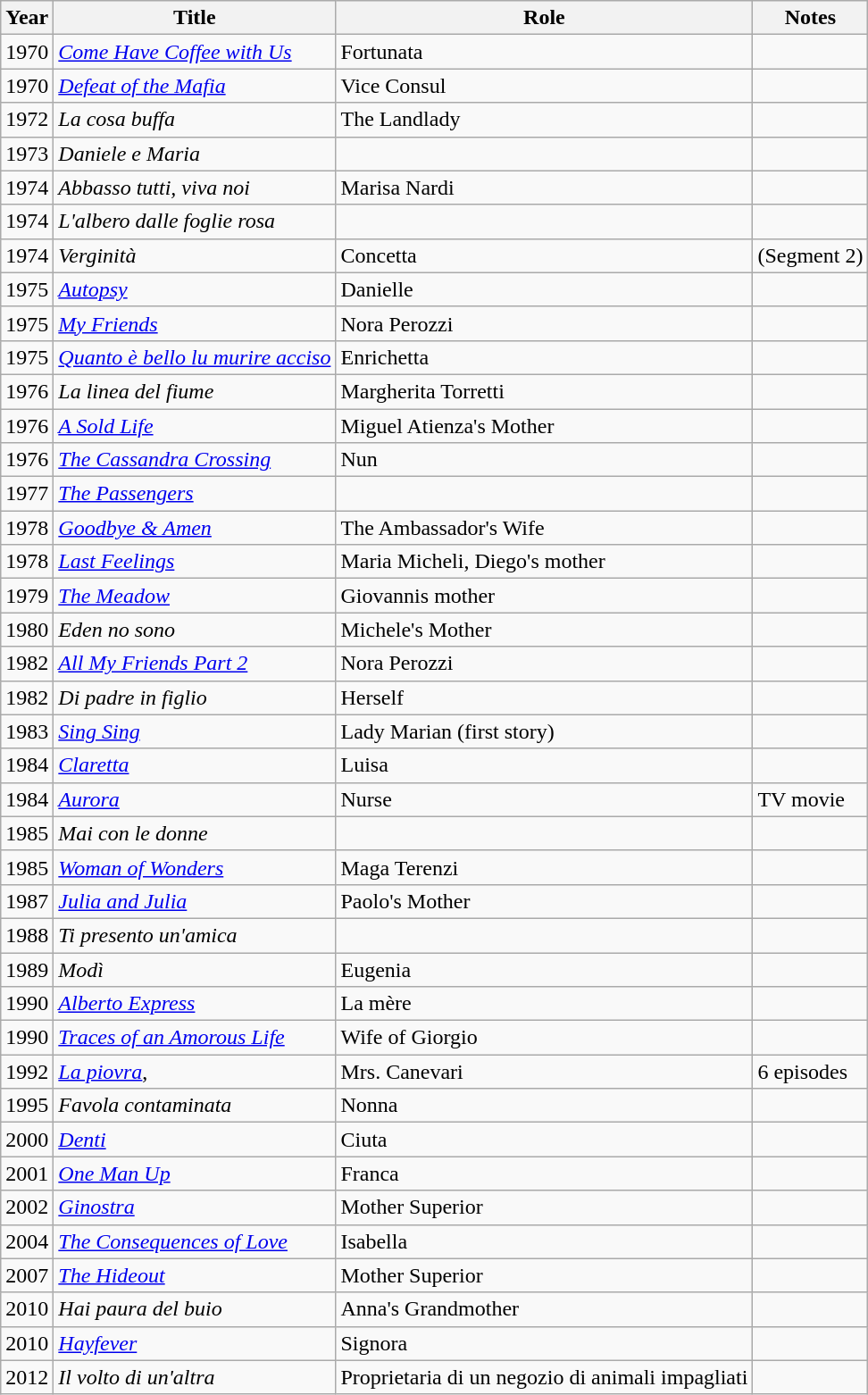<table class="wikitable">
<tr>
<th>Year</th>
<th>Title</th>
<th>Role</th>
<th>Notes</th>
</tr>
<tr>
<td>1970</td>
<td><em><a href='#'>Come Have Coffee with Us</a></em></td>
<td>Fortunata</td>
<td></td>
</tr>
<tr>
<td>1970</td>
<td><em><a href='#'>Defeat of the Mafia</a></em></td>
<td>Vice Consul</td>
<td></td>
</tr>
<tr>
<td>1972</td>
<td><em>La cosa buffa</em></td>
<td>The Landlady</td>
<td></td>
</tr>
<tr>
<td>1973</td>
<td><em>Daniele e Maria</em></td>
<td></td>
<td></td>
</tr>
<tr>
<td>1974</td>
<td><em>Abbasso tutti, viva noi</em></td>
<td>Marisa Nardi</td>
<td></td>
</tr>
<tr>
<td>1974</td>
<td><em>L'albero dalle foglie rosa</em></td>
<td></td>
<td></td>
</tr>
<tr>
<td>1974</td>
<td><em>Verginità</em></td>
<td>Concetta</td>
<td>(Segment 2)</td>
</tr>
<tr>
<td>1975</td>
<td><em><a href='#'>Autopsy</a></em></td>
<td>Danielle</td>
<td></td>
</tr>
<tr>
<td>1975</td>
<td><em><a href='#'>My Friends</a></em></td>
<td>Nora Perozzi</td>
<td></td>
</tr>
<tr>
<td>1975</td>
<td><em><a href='#'>Quanto è bello lu murire acciso</a></em></td>
<td>Enrichetta</td>
<td></td>
</tr>
<tr>
<td>1976</td>
<td><em>La linea del fiume</em></td>
<td>Margherita Torretti</td>
<td></td>
</tr>
<tr>
<td>1976</td>
<td><em><a href='#'>A Sold Life</a></em></td>
<td>Miguel Atienza's Mother</td>
<td></td>
</tr>
<tr>
<td>1976</td>
<td><em><a href='#'>The Cassandra Crossing</a></em></td>
<td>Nun</td>
<td></td>
</tr>
<tr>
<td>1977</td>
<td><em><a href='#'>The Passengers</a></em></td>
<td></td>
<td></td>
</tr>
<tr>
<td>1978</td>
<td><em><a href='#'>Goodbye & Amen</a></em></td>
<td>The Ambassador's Wife</td>
<td></td>
</tr>
<tr>
<td>1978</td>
<td><em><a href='#'>Last Feelings</a></em></td>
<td>Maria Micheli, Diego's mother</td>
<td></td>
</tr>
<tr>
<td>1979</td>
<td><em><a href='#'>The Meadow</a></em></td>
<td>Giovannis mother</td>
<td></td>
</tr>
<tr>
<td>1980</td>
<td><em>Eden no sono</em></td>
<td>Michele's Mother</td>
<td></td>
</tr>
<tr>
<td>1982</td>
<td><em><a href='#'>All My Friends Part 2</a></em></td>
<td>Nora Perozzi</td>
<td></td>
</tr>
<tr>
<td>1982</td>
<td><em>Di padre in figlio</em></td>
<td>Herself</td>
<td></td>
</tr>
<tr>
<td>1983</td>
<td><em><a href='#'>Sing Sing</a></em></td>
<td>Lady Marian (first story)</td>
<td></td>
</tr>
<tr>
<td>1984</td>
<td><em><a href='#'>Claretta</a></em></td>
<td>Luisa</td>
<td></td>
</tr>
<tr>
<td>1984</td>
<td><em><a href='#'>Aurora</a></em></td>
<td>Nurse</td>
<td>TV movie</td>
</tr>
<tr>
<td>1985</td>
<td><em>Mai con le donne</em></td>
<td></td>
<td></td>
</tr>
<tr>
<td>1985</td>
<td><em><a href='#'>Woman of Wonders</a></em></td>
<td>Maga Terenzi</td>
<td></td>
</tr>
<tr>
<td>1987</td>
<td><em><a href='#'>Julia and Julia</a></em></td>
<td>Paolo's Mother</td>
<td></td>
</tr>
<tr>
<td>1988</td>
<td><em>Ti presento un'amica</em></td>
<td></td>
<td></td>
</tr>
<tr>
<td>1989</td>
<td><em>Modì</em></td>
<td>Eugenia</td>
<td></td>
</tr>
<tr>
<td>1990</td>
<td><em><a href='#'>Alberto Express</a></em></td>
<td>La mère</td>
<td></td>
</tr>
<tr>
<td>1990</td>
<td><em><a href='#'>Traces of an Amorous Life</a></em></td>
<td>Wife of Giorgio</td>
<td></td>
</tr>
<tr>
<td>1992</td>
<td><em><a href='#'>La piovra</a></em>, </td>
<td>Mrs. Canevari</td>
<td>6 episodes</td>
</tr>
<tr>
<td>1995</td>
<td><em>Favola contaminata</em></td>
<td>Nonna</td>
<td></td>
</tr>
<tr>
<td>2000</td>
<td><em><a href='#'>Denti</a></em></td>
<td>Ciuta</td>
<td></td>
</tr>
<tr>
<td>2001</td>
<td><em><a href='#'>One Man Up</a></em></td>
<td>Franca</td>
<td></td>
</tr>
<tr>
<td>2002</td>
<td><em><a href='#'>Ginostra</a></em></td>
<td>Mother Superior</td>
<td></td>
</tr>
<tr>
<td>2004</td>
<td><em><a href='#'>The Consequences of Love</a></em></td>
<td>Isabella</td>
<td></td>
</tr>
<tr>
<td>2007</td>
<td><em><a href='#'>The Hideout</a></em></td>
<td>Mother Superior</td>
<td></td>
</tr>
<tr>
<td>2010</td>
<td><em>Hai paura del buio</em></td>
<td>Anna's Grandmother</td>
<td></td>
</tr>
<tr>
<td>2010</td>
<td><em><a href='#'>Hayfever</a></em></td>
<td>Signora</td>
<td></td>
</tr>
<tr>
<td>2012</td>
<td><em>Il volto di un'altra</em></td>
<td>Proprietaria di un negozio di animali impagliati</td>
<td></td>
</tr>
</table>
